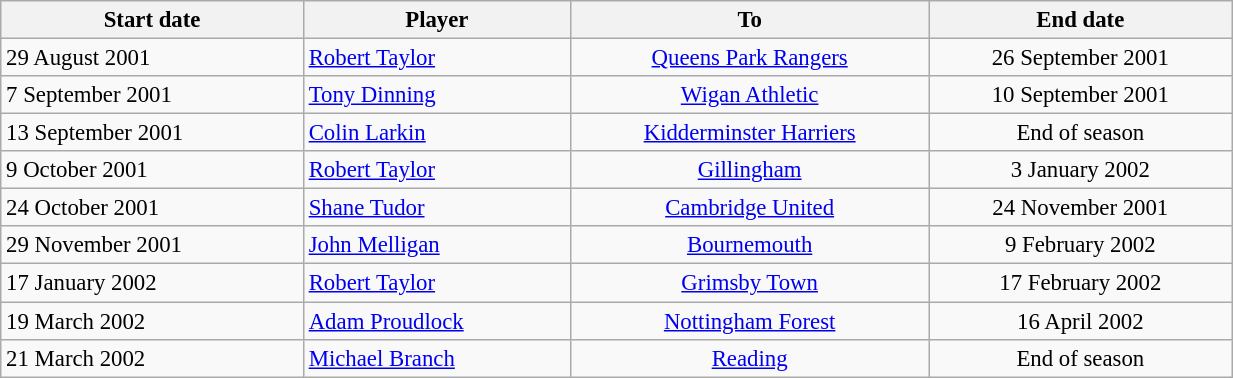<table class="wikitable" style="text-align:center; font-size:95%;width:65%; text-align:left">
<tr>
<th><strong>Start date</strong></th>
<th><strong>Player</strong></th>
<th><strong>To</strong></th>
<th><strong>End date</strong></th>
</tr>
<tr>
<td>29 August 2001</td>
<td> <a href='#'>Robert Taylor</a></td>
<td style="text-align:center;"><a href='#'>Queens Park Rangers</a></td>
<td style="text-align:center;">26 September 2001</td>
</tr>
<tr>
<td>7 September 2001</td>
<td> <a href='#'>Tony Dinning</a></td>
<td style="text-align:center;"><a href='#'>Wigan Athletic</a></td>
<td style="text-align:center;">10 September 2001</td>
</tr>
<tr>
<td>13 September 2001</td>
<td> <a href='#'>Colin Larkin</a></td>
<td style="text-align:center;"><a href='#'>Kidderminster Harriers</a></td>
<td style="text-align:center;">End of season</td>
</tr>
<tr>
<td>9 October 2001</td>
<td> <a href='#'>Robert Taylor</a></td>
<td style="text-align:center;"><a href='#'>Gillingham</a></td>
<td style="text-align:center;">3 January 2002</td>
</tr>
<tr>
<td>24 October 2001</td>
<td> <a href='#'>Shane Tudor</a></td>
<td style="text-align:center;"><a href='#'>Cambridge United</a></td>
<td style="text-align:center;">24 November 2001</td>
</tr>
<tr>
<td>29 November 2001</td>
<td> <a href='#'>John Melligan</a></td>
<td style="text-align:center;"><a href='#'>Bournemouth</a></td>
<td style="text-align:center;">9 February 2002</td>
</tr>
<tr>
<td>17 January 2002</td>
<td> <a href='#'>Robert Taylor</a></td>
<td style="text-align:center;"><a href='#'>Grimsby Town</a></td>
<td style="text-align:center;">17 February 2002</td>
</tr>
<tr>
<td>19 March 2002</td>
<td> <a href='#'>Adam Proudlock</a></td>
<td style="text-align:center;"><a href='#'>Nottingham Forest</a></td>
<td style="text-align:center;">16 April 2002</td>
</tr>
<tr>
<td>21 March 2002</td>
<td> <a href='#'>Michael Branch</a></td>
<td style="text-align:center;"><a href='#'>Reading</a></td>
<td style="text-align:center;">End of season</td>
</tr>
</table>
